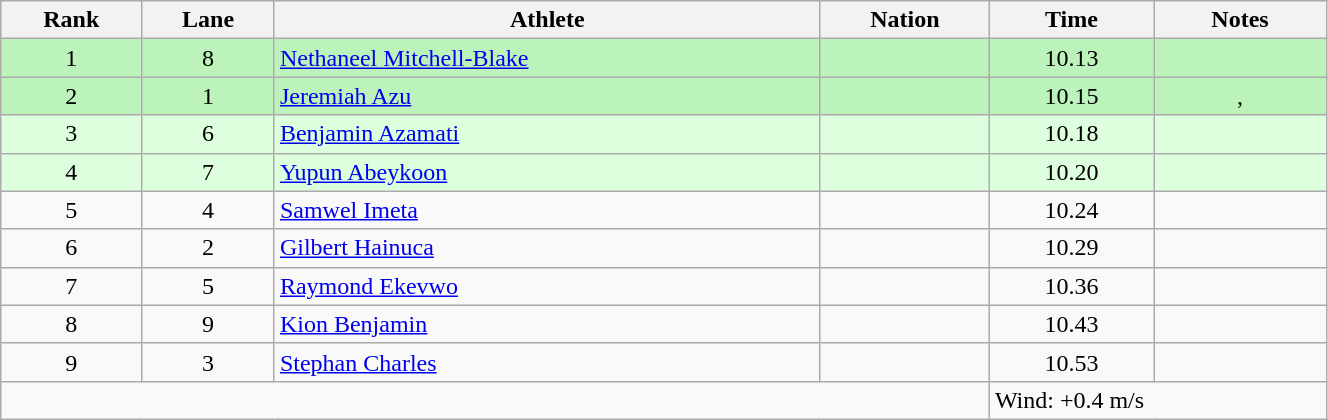<table class="wikitable sortable" style="text-align:center;width: 70%;">
<tr>
<th scope="col">Rank</th>
<th scope="col">Lane</th>
<th scope="col">Athlete</th>
<th scope="col">Nation</th>
<th scope="col">Time</th>
<th scope="col">Notes</th>
</tr>
<tr bgcolor="#bbf3bb">
<td>1</td>
<td>8</td>
<td align=left><a href='#'>Nethaneel Mitchell-Blake</a></td>
<td align=left></td>
<td>10.13</td>
<td></td>
</tr>
<tr bgcolor="#bbf3bb">
<td>2</td>
<td>1</td>
<td align=left><a href='#'>Jeremiah Azu</a></td>
<td align=left></td>
<td>10.15</td>
<td>, </td>
</tr>
<tr bgcolor="#ddffdd">
<td>3</td>
<td>6</td>
<td align=left><a href='#'>Benjamin Azamati</a></td>
<td align=left></td>
<td>10.18</td>
<td></td>
</tr>
<tr bgcolor="#ddffdd">
<td>4</td>
<td>7</td>
<td align=left><a href='#'>Yupun Abeykoon</a></td>
<td align=left></td>
<td>10.20</td>
<td></td>
</tr>
<tr>
<td>5</td>
<td>4</td>
<td align=left><a href='#'>Samwel Imeta</a></td>
<td align=left></td>
<td>10.24</td>
<td></td>
</tr>
<tr>
<td>6</td>
<td>2</td>
<td align=left><a href='#'>Gilbert Hainuca</a></td>
<td align=left></td>
<td>10.29</td>
<td></td>
</tr>
<tr>
<td>7</td>
<td>5</td>
<td align=left><a href='#'>Raymond Ekevwo</a></td>
<td align=left></td>
<td>10.36</td>
<td></td>
</tr>
<tr>
<td>8</td>
<td>9</td>
<td align=left><a href='#'>Kion Benjamin</a></td>
<td align=left></td>
<td>10.43</td>
<td></td>
</tr>
<tr>
<td>9</td>
<td>3</td>
<td align=left><a href='#'>Stephan Charles</a></td>
<td align=left></td>
<td>10.53</td>
<td></td>
</tr>
<tr class="sortbottom">
<td colspan="4"></td>
<td colspan="2" style="text-align:left;">Wind: +0.4 m/s</td>
</tr>
</table>
